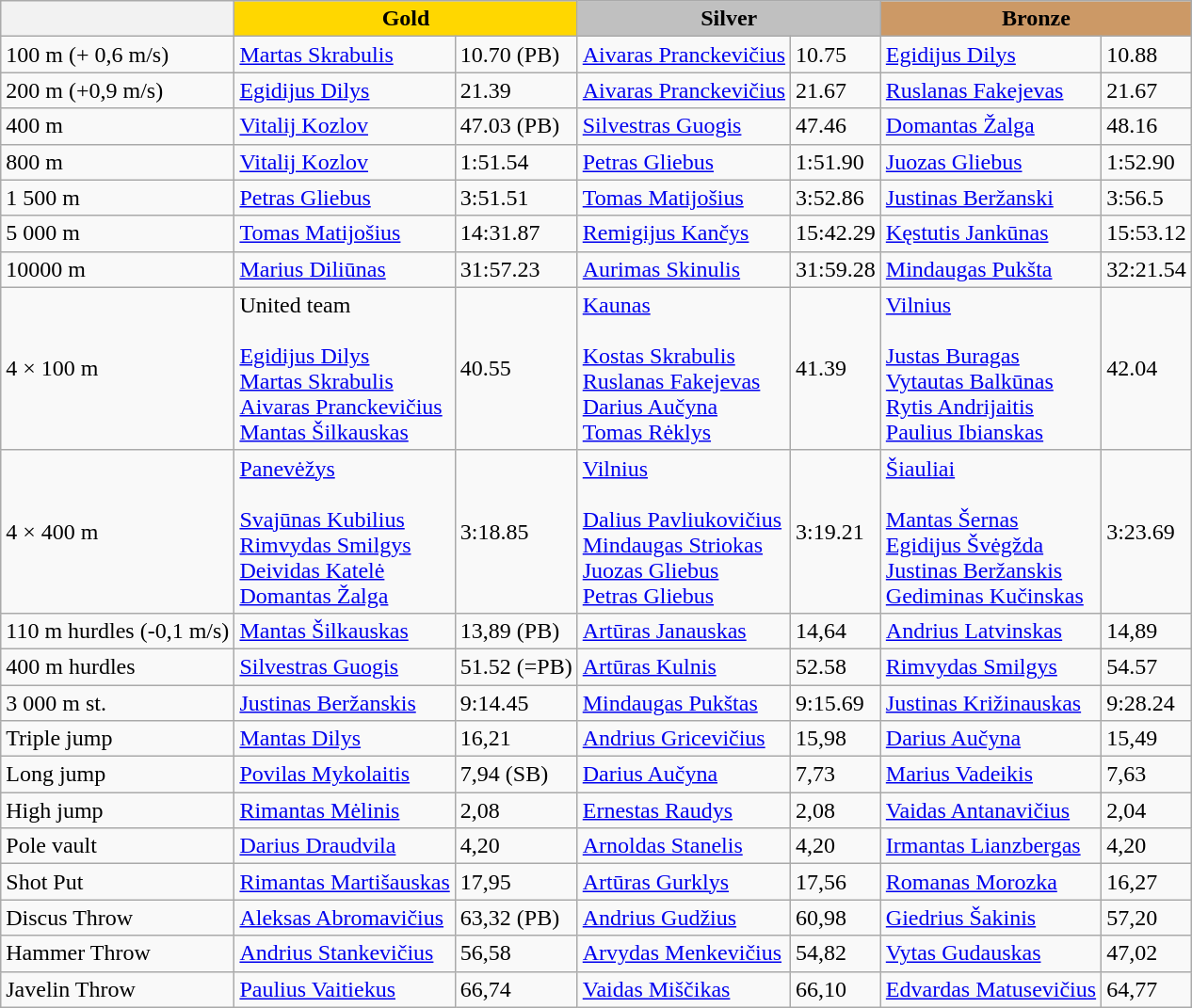<table class="wikitable">
<tr>
<th></th>
<th style="background:gold;" colspan=2>Gold</th>
<th style="background:silver;" colspan=2>Silver</th>
<th style="background:#CC9966;" colspan=2>Bronze</th>
</tr>
<tr>
<td>100 m (+ 0,6 m/s)</td>
<td><a href='#'>Martas Skrabulis</a></td>
<td>10.70 (PB)</td>
<td><a href='#'>Aivaras Pranckevičius</a></td>
<td>10.75</td>
<td><a href='#'>Egidijus Dilys</a></td>
<td>10.88</td>
</tr>
<tr>
<td>200 m (+0,9 m/s)</td>
<td><a href='#'>Egidijus Dilys</a></td>
<td>21.39</td>
<td><a href='#'>Aivaras Pranckevičius</a></td>
<td>21.67</td>
<td><a href='#'>Ruslanas Fakejevas</a></td>
<td>21.67</td>
</tr>
<tr>
<td>400 m</td>
<td><a href='#'>Vitalij Kozlov</a></td>
<td>47.03 (PB)</td>
<td><a href='#'>Silvestras Guogis</a></td>
<td>47.46</td>
<td><a href='#'>Domantas Žalga</a></td>
<td>48.16</td>
</tr>
<tr>
<td>800 m</td>
<td><a href='#'>Vitalij Kozlov</a></td>
<td>1:51.54</td>
<td><a href='#'>Petras Gliebus</a></td>
<td>1:51.90</td>
<td><a href='#'>Juozas Gliebus</a></td>
<td>1:52.90</td>
</tr>
<tr>
<td>1 500 m</td>
<td><a href='#'>Petras Gliebus</a></td>
<td>3:51.51</td>
<td><a href='#'>Tomas Matijošius</a></td>
<td>3:52.86</td>
<td><a href='#'>Justinas Beržanski</a></td>
<td>3:56.5</td>
</tr>
<tr>
<td>5 000 m</td>
<td><a href='#'>Tomas Matijošius</a></td>
<td>14:31.87</td>
<td><a href='#'>Remigijus Kančys</a></td>
<td>15:42.29</td>
<td><a href='#'>Kęstutis Jankūnas</a></td>
<td>15:53.12</td>
</tr>
<tr>
<td>10000 m</td>
<td><a href='#'>Marius Diliūnas</a></td>
<td>31:57.23</td>
<td><a href='#'>Aurimas Skinulis</a></td>
<td>31:59.28</td>
<td><a href='#'>Mindaugas Pukšta</a></td>
<td>32:21.54</td>
</tr>
<tr>
<td>4 × 100 m</td>
<td>United team <br><br><a href='#'>Egidijus Dilys</a> <br>
<a href='#'>Martas Skrabulis</a> <br>
<a href='#'>Aivaras Pranckevičius</a> <br>
<a href='#'>Mantas Šilkauskas</a></td>
<td>40.55</td>
<td><a href='#'>Kaunas</a> <br><br><a href='#'>Kostas Skrabulis</a> <br>
<a href='#'>Ruslanas Fakejevas</a> <br>
<a href='#'>Darius Aučyna</a> <br>
<a href='#'>Tomas Rėklys</a></td>
<td>41.39</td>
<td><a href='#'>Vilnius</a> <br><br><a href='#'>Justas Buragas</a> <br>
<a href='#'>Vytautas Balkūnas</a> <br>
<a href='#'>Rytis Andrijaitis</a> <br>
<a href='#'>Paulius Ibianskas</a></td>
<td>42.04</td>
</tr>
<tr>
<td>4 × 400 m</td>
<td><a href='#'>Panevėžys</a> <br><br><a href='#'>Svajūnas Kubilius</a> <br>
<a href='#'>Rimvydas Smilgys</a> <br>
<a href='#'>Deividas Katelė</a> <br>
<a href='#'>Domantas Žalga</a></td>
<td>3:18.85</td>
<td><a href='#'>Vilnius</a> <br><br><a href='#'>Dalius Pavliukovičius</a> <br>
<a href='#'>Mindaugas Striokas</a> <br>
<a href='#'>Juozas Gliebus</a> <br>
<a href='#'>Petras Gliebus</a></td>
<td>3:19.21</td>
<td><a href='#'>Šiauliai</a> <br><br><a href='#'>Mantas Šernas</a> <br>
<a href='#'>Egidijus Švėgžda</a> <br>
<a href='#'>Justinas Beržanskis</a> <br>
<a href='#'>Gediminas Kučinskas</a></td>
<td>3:23.69</td>
</tr>
<tr>
<td>110 m hurdles (-0,1 m/s)</td>
<td><a href='#'>Mantas Šilkauskas</a></td>
<td>13,89 (PB)</td>
<td><a href='#'>Artūras Janauskas</a></td>
<td>14,64</td>
<td><a href='#'>Andrius Latvinskas</a></td>
<td>14,89</td>
</tr>
<tr>
<td>400 m hurdles</td>
<td><a href='#'>Silvestras Guogis</a></td>
<td>51.52 (=PB)</td>
<td><a href='#'>Artūras Kulnis</a></td>
<td>52.58</td>
<td><a href='#'>Rimvydas Smilgys</a></td>
<td>54.57</td>
</tr>
<tr>
<td>3 000 m st.</td>
<td><a href='#'>Justinas Beržanskis</a></td>
<td>9:14.45</td>
<td><a href='#'>Mindaugas Pukštas</a></td>
<td>9:15.69</td>
<td><a href='#'>Justinas Križinauskas</a></td>
<td>9:28.24</td>
</tr>
<tr>
<td>Triple jump</td>
<td><a href='#'>Mantas Dilys</a></td>
<td>16,21</td>
<td><a href='#'>Andrius Gricevičius</a></td>
<td>15,98</td>
<td><a href='#'>Darius Aučyna</a></td>
<td>15,49</td>
</tr>
<tr>
<td>Long jump</td>
<td><a href='#'>Povilas Mykolaitis</a></td>
<td>7,94 (SB)</td>
<td><a href='#'>Darius Aučyna</a></td>
<td>7,73</td>
<td><a href='#'>Marius Vadeikis</a></td>
<td>7,63</td>
</tr>
<tr>
<td>High jump</td>
<td><a href='#'>Rimantas Mėlinis</a></td>
<td>2,08</td>
<td><a href='#'>Ernestas Raudys</a></td>
<td>2,08</td>
<td><a href='#'>Vaidas Antanavičius</a></td>
<td>2,04</td>
</tr>
<tr>
<td>Pole vault</td>
<td><a href='#'>Darius Draudvila</a></td>
<td>4,20</td>
<td><a href='#'>Arnoldas Stanelis</a></td>
<td>4,20</td>
<td><a href='#'>Irmantas Lianzbergas</a></td>
<td>4,20</td>
</tr>
<tr>
<td>Shot Put</td>
<td><a href='#'>Rimantas Martišauskas</a></td>
<td>17,95</td>
<td><a href='#'>Artūras Gurklys</a></td>
<td>17,56</td>
<td><a href='#'>Romanas Morozka</a></td>
<td>16,27</td>
</tr>
<tr>
<td>Discus Throw</td>
<td><a href='#'>Aleksas Abromavičius</a></td>
<td>63,32 (PB)</td>
<td><a href='#'>Andrius Gudžius</a></td>
<td>60,98</td>
<td><a href='#'>Giedrius Šakinis</a></td>
<td>57,20</td>
</tr>
<tr>
<td>Hammer Throw</td>
<td><a href='#'>Andrius Stankevičius</a></td>
<td>56,58</td>
<td><a href='#'>Arvydas Menkevičius</a></td>
<td>54,82</td>
<td><a href='#'>Vytas Gudauskas</a></td>
<td>47,02</td>
</tr>
<tr>
<td>Javelin Throw</td>
<td><a href='#'>Paulius Vaitiekus</a></td>
<td>66,74</td>
<td><a href='#'>Vaidas Miščikas</a></td>
<td>66,10</td>
<td><a href='#'>Edvardas Matusevičius</a></td>
<td>64,77</td>
</tr>
</table>
